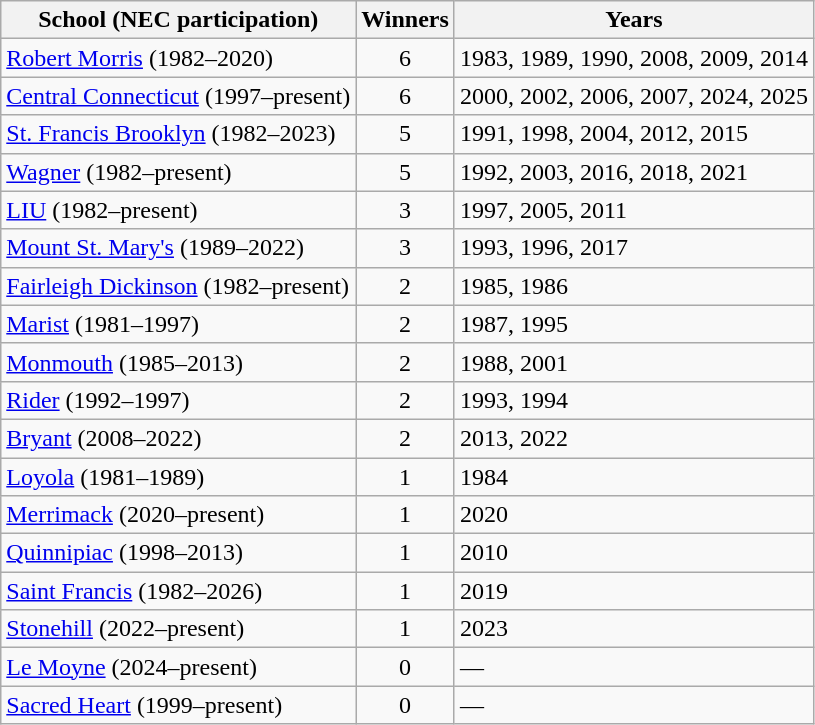<table class="wikitable sortable">
<tr>
<th>School (NEC participation)</th>
<th>Winners</th>
<th class=unsortable>Years</th>
</tr>
<tr>
<td align=left><a href='#'>Robert Morris</a> (1982–2020)</td>
<td align=center>6</td>
<td>1983, 1989, 1990, 2008, 2009, 2014</td>
</tr>
<tr>
<td align=left><a href='#'>Central Connecticut</a> (1997–present)</td>
<td align=center>6</td>
<td>2000, 2002, 2006, 2007, 2024, 2025</td>
</tr>
<tr>
<td align=left><a href='#'>St. Francis Brooklyn</a> (1982–2023)</td>
<td align=center>5</td>
<td>1991, 1998, 2004, 2012, 2015</td>
</tr>
<tr>
<td align=left><a href='#'>Wagner</a> (1982–present)</td>
<td align=center>5</td>
<td>1992, 2003, 2016, 2018, 2021</td>
</tr>
<tr>
<td align=left><a href='#'>LIU</a> (1982–present)</td>
<td align=center>3</td>
<td>1997, 2005, 2011</td>
</tr>
<tr>
<td align=left><a href='#'>Mount St. Mary's</a> (1989–2022)</td>
<td align=center>3</td>
<td>1993, 1996, 2017</td>
</tr>
<tr>
<td align=left><a href='#'>Fairleigh Dickinson</a> (1982–present)</td>
<td align=center>2</td>
<td>1985, 1986</td>
</tr>
<tr>
<td align=left><a href='#'>Marist</a> (1981–1997)</td>
<td align=center>2</td>
<td>1987, 1995</td>
</tr>
<tr>
<td align=left><a href='#'>Monmouth</a> (1985–2013)</td>
<td align=center>2</td>
<td>1988, 2001</td>
</tr>
<tr>
<td align=left><a href='#'>Rider</a> (1992–1997)</td>
<td align=center>2</td>
<td>1993, 1994</td>
</tr>
<tr>
<td align=left><a href='#'>Bryant</a> (2008–2022)</td>
<td align=center>2</td>
<td>2013, 2022</td>
</tr>
<tr>
<td align=left><a href='#'>Loyola</a> (1981–1989)</td>
<td align=center>1</td>
<td>1984</td>
</tr>
<tr>
<td align=left><a href='#'>Merrimack</a> (2020–present)</td>
<td align=center>1</td>
<td>2020</td>
</tr>
<tr>
<td align=left><a href='#'>Quinnipiac</a> (1998–2013)</td>
<td align=center>1</td>
<td>2010</td>
</tr>
<tr>
<td align=left><a href='#'>Saint Francis</a> (1982–2026)</td>
<td align=center>1</td>
<td>2019</td>
</tr>
<tr>
<td align=left><a href='#'>Stonehill</a> (2022–present)</td>
<td align=center>1</td>
<td>2023</td>
</tr>
<tr>
<td align=left><a href='#'>Le Moyne</a> (2024–present)</td>
<td align=center>0</td>
<td>—<br></td>
</tr>
<tr>
<td align=left><a href='#'>Sacred Heart</a> (1999–present)</td>
<td align=center>0</td>
<td>—</td>
</tr>
</table>
